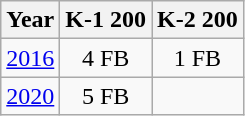<table class="wikitable" style="text-align:center;">
<tr>
<th>Year</th>
<th>K-1 200</th>
<th>K-2 200</th>
</tr>
<tr>
<td><a href='#'>2016</a></td>
<td>4 FB</td>
<td>1 FB</td>
</tr>
<tr>
<td><a href='#'>2020</a></td>
<td>5 FB</td>
<td></td>
</tr>
</table>
